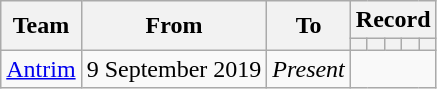<table class=wikitable style="text-align: center">
<tr>
<th rowspan=2>Team</th>
<th rowspan=2>From</th>
<th rowspan=2>To</th>
<th colspan=5>Record</th>
</tr>
<tr>
<th></th>
<th></th>
<th></th>
<th></th>
<th></th>
</tr>
<tr>
<td align=left><a href='#'>Antrim</a></td>
<td align=left>9 September 2019</td>
<td align=left><em>Present</em><br></td>
</tr>
</table>
